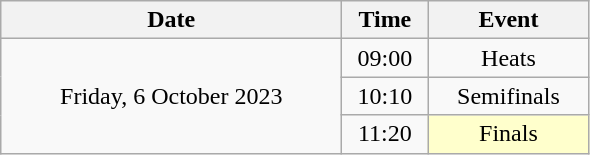<table class = "wikitable" style="text-align:center;">
<tr>
<th width=220>Date</th>
<th width=50>Time</th>
<th width=100>Event</th>
</tr>
<tr>
<td rowspan=3>Friday, 6 October 2023</td>
<td>09:00</td>
<td>Heats</td>
</tr>
<tr>
<td>10:10</td>
<td>Semifinals</td>
</tr>
<tr>
<td>11:20</td>
<td bgcolor=ffffcc>Finals</td>
</tr>
</table>
